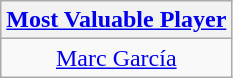<table class=wikitable style="text-align:center">
<tr>
<th><a href='#'>Most Valuable Player</a></th>
</tr>
<tr>
<td> <a href='#'>Marc García</a></td>
</tr>
</table>
